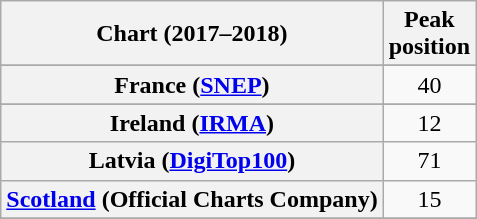<table class="wikitable sortable plainrowheaders" style="text-align:center">
<tr>
<th scope="col">Chart (2017–2018)</th>
<th scope="col">Peak<br>position</th>
</tr>
<tr>
</tr>
<tr>
</tr>
<tr>
</tr>
<tr>
<th scope="row">France (<a href='#'>SNEP</a>)</th>
<td>40</td>
</tr>
<tr>
</tr>
<tr>
</tr>
<tr>
</tr>
<tr>
<th scope="row">Ireland (<a href='#'>IRMA</a>)</th>
<td>12</td>
</tr>
<tr>
<th scope="row">Latvia (<a href='#'>DigiTop100</a>)</th>
<td>71</td>
</tr>
<tr>
<th scope="row"><a href='#'>Scotland</a> (Official Charts Company)</th>
<td>15</td>
</tr>
<tr>
</tr>
<tr>
</tr>
<tr>
</tr>
<tr>
</tr>
<tr>
</tr>
</table>
